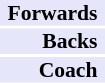<table cellpadding="0" style="border:0;font-size:90%;">
<tr>
<td style="padding:0 5px; text-align:right;" bgcolor="lavender"><strong>Forwards</strong></td>
<td style="text-align:left;"></td>
</tr>
<tr>
<td style="padding:0 5px; text-align:right;" bgcolor="lavender"><strong>Backs</strong></td>
<td style="text-align:left;"></td>
</tr>
<tr>
<td style="padding:0 5px; text-align:right;" bgcolor="lavender"><strong>Coach</strong></td>
<td style="text-align:left;"></td>
</tr>
</table>
